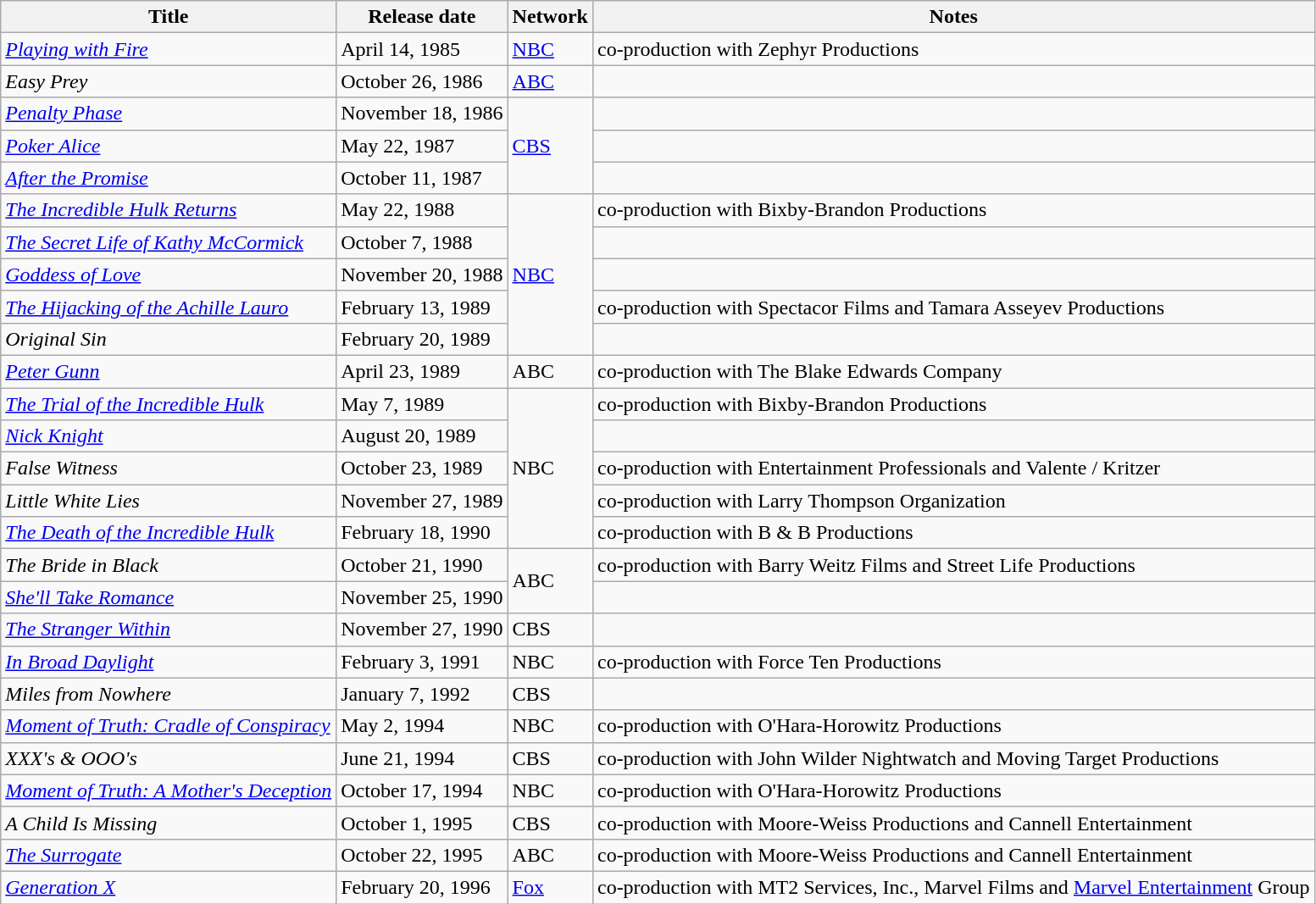<table class="wikitable sortable">
<tr>
<th>Title</th>
<th>Release date</th>
<th>Network</th>
<th>Notes</th>
</tr>
<tr>
<td><em><a href='#'>Playing with Fire</a></em></td>
<td>April 14, 1985</td>
<td><a href='#'>NBC</a></td>
<td>co-production with Zephyr Productions</td>
</tr>
<tr>
<td><em>Easy Prey</em></td>
<td>October 26, 1986</td>
<td><a href='#'>ABC</a></td>
<td></td>
</tr>
<tr>
<td><em><a href='#'>Penalty Phase</a></em></td>
<td>November 18, 1986</td>
<td rowspan="3"><a href='#'>CBS</a></td>
<td></td>
</tr>
<tr>
<td><em><a href='#'>Poker Alice</a></em></td>
<td>May 22, 1987</td>
<td></td>
</tr>
<tr>
<td><em><a href='#'>After the Promise</a></em></td>
<td>October 11, 1987</td>
<td></td>
</tr>
<tr>
<td><em><a href='#'>The Incredible Hulk Returns</a></em></td>
<td>May 22, 1988</td>
<td rowspan="5"><a href='#'>NBC</a></td>
<td>co-production with Bixby-Brandon Productions</td>
</tr>
<tr>
<td><em><a href='#'>The Secret Life of Kathy McCormick</a></em></td>
<td>October 7, 1988</td>
<td></td>
</tr>
<tr>
<td><em><a href='#'>Goddess of Love</a></em></td>
<td>November 20, 1988</td>
<td></td>
</tr>
<tr>
<td><em><a href='#'>The Hijacking of the Achille Lauro</a></em></td>
<td>February 13, 1989</td>
<td>co-production with Spectacor Films and Tamara Asseyev Productions</td>
</tr>
<tr>
<td><em>Original Sin</em></td>
<td>February 20, 1989</td>
<td></td>
</tr>
<tr>
<td><em><a href='#'>Peter Gunn</a></em></td>
<td>April 23, 1989</td>
<td>ABC</td>
<td>co-production with The Blake Edwards Company</td>
</tr>
<tr>
<td><em><a href='#'>The Trial of the Incredible Hulk</a></em></td>
<td>May 7, 1989</td>
<td rowspan="5">NBC</td>
<td>co-production with Bixby-Brandon Productions</td>
</tr>
<tr>
<td><em><a href='#'>Nick Knight</a></em></td>
<td>August 20, 1989</td>
<td></td>
</tr>
<tr>
<td><em>False Witness</em></td>
<td>October 23, 1989</td>
<td>co-production with Entertainment Professionals and Valente / Kritzer</td>
</tr>
<tr>
<td><em>Little White Lies</em></td>
<td>November 27, 1989</td>
<td>co-production with Larry Thompson Organization</td>
</tr>
<tr>
<td><em><a href='#'>The Death of the Incredible Hulk</a></em></td>
<td>February 18, 1990</td>
<td>co-production with B & B Productions</td>
</tr>
<tr>
<td><em>The Bride in Black</em></td>
<td>October 21, 1990</td>
<td rowspan="2">ABC</td>
<td>co-production with Barry Weitz Films and Street Life Productions</td>
</tr>
<tr>
<td><em><a href='#'>She'll Take Romance</a></em></td>
<td>November 25, 1990</td>
<td></td>
</tr>
<tr>
<td><em><a href='#'>The Stranger Within</a></em></td>
<td>November 27, 1990</td>
<td>CBS</td>
<td></td>
</tr>
<tr>
<td><em><a href='#'>In Broad Daylight</a></em></td>
<td>February 3, 1991</td>
<td>NBC</td>
<td>co-production with Force Ten Productions</td>
</tr>
<tr>
<td><em>Miles from Nowhere</em></td>
<td>January 7, 1992</td>
<td>CBS</td>
<td></td>
</tr>
<tr>
<td><em><a href='#'>Moment of Truth: Cradle of Conspiracy</a></em></td>
<td>May 2, 1994</td>
<td>NBC</td>
<td>co-production with O'Hara-Horowitz Productions</td>
</tr>
<tr>
<td><em>XXX's & OOO's</em></td>
<td>June 21, 1994</td>
<td>CBS</td>
<td>co-production with John Wilder Nightwatch and Moving Target Productions</td>
</tr>
<tr>
<td><em><a href='#'>Moment of Truth: A Mother's Deception</a></em></td>
<td>October 17, 1994</td>
<td>NBC</td>
<td>co-production with O'Hara-Horowitz Productions</td>
</tr>
<tr>
<td><em>A Child Is Missing</em></td>
<td>October 1, 1995</td>
<td>CBS</td>
<td>co-production with Moore-Weiss Productions and Cannell Entertainment</td>
</tr>
<tr>
<td><em><a href='#'>The Surrogate</a></em></td>
<td>October 22, 1995</td>
<td>ABC</td>
<td>co-production with Moore-Weiss Productions and Cannell Entertainment</td>
</tr>
<tr>
<td><em><a href='#'>Generation X</a></em></td>
<td>February 20, 1996</td>
<td><a href='#'>Fox</a></td>
<td>co-production with MT2 Services, Inc., Marvel Films and <a href='#'>Marvel Entertainment</a> Group</td>
</tr>
</table>
